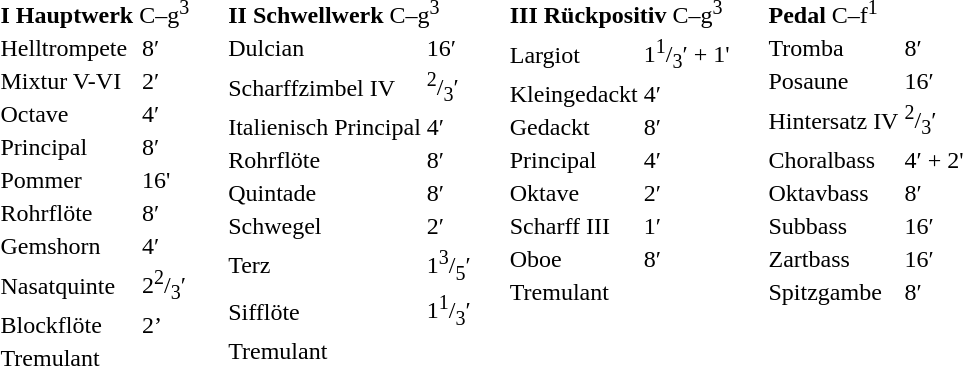<table border="0" cellspacing="0" cellpadding="10" style="border-collapse:collapse;">
<tr>
<td style="vertical-align:top"><br><table border="0">
<tr>
<td colspan=2><strong>I Hauptwerk</strong> C–g<sup>3</sup><br></td>
</tr>
<tr>
<td>Helltrompete</td>
<td>8′</td>
</tr>
<tr>
<td>Mixtur V-VI</td>
<td>2′</td>
</tr>
<tr>
<td>Octave</td>
<td>4′</td>
</tr>
<tr>
<td>Principal</td>
<td>8′</td>
</tr>
<tr>
<td>Pommer</td>
<td>16'</td>
</tr>
<tr>
<td>Rohrflöte</td>
<td>8′</td>
</tr>
<tr>
<td>Gemshorn</td>
<td>4′</td>
</tr>
<tr>
<td>Nasatquinte</td>
<td>2<sup>2</sup>/<sub>3</sub>′</td>
</tr>
<tr>
<td>Blockflöte</td>
<td>2’</td>
</tr>
<tr>
<td>Tremulant</td>
<td></td>
</tr>
</table>
</td>
<td style="vertical-align:top"><br><table border="0">
<tr>
<td colspan=2><strong>II Schwellwerk</strong> C–g<sup>3</sup><br></td>
</tr>
<tr>
<td>Dulcian</td>
<td>16′</td>
</tr>
<tr>
<td>Scharffzimbel IV</td>
<td><sup>2</sup>/<sub>3</sub>′</td>
</tr>
<tr>
<td>Italienisch Principal</td>
<td>4′</td>
</tr>
<tr>
<td>Rohrflöte</td>
<td>8′</td>
</tr>
<tr>
<td>Quintade</td>
<td>8′</td>
</tr>
<tr>
<td>Schwegel</td>
<td>2′</td>
</tr>
<tr>
<td>Terz</td>
<td>1<sup>3</sup>/<sub>5</sub>′</td>
</tr>
<tr>
<td>Sifflöte</td>
<td>1<sup>1</sup>/<sub>3</sub>′</td>
</tr>
<tr>
<td>Tremulant</td>
</tr>
<tr>
</tr>
</table>
</td>
<td style="vertical-align:top"><br><table border="0">
<tr>
<td colspan=2><strong>III Rückpositiv</strong> C–g<sup>3</sup><br></td>
</tr>
<tr>
<td>Largiot</td>
<td>1<sup>1</sup>/<sub>3</sub>′ + 1'</td>
</tr>
<tr>
<td>Kleingedackt</td>
<td>4′</td>
</tr>
<tr>
<td>Gedackt</td>
<td>8′</td>
</tr>
<tr>
<td>Principal</td>
<td>4′</td>
</tr>
<tr>
<td>Oktave</td>
<td>2′</td>
</tr>
<tr>
<td>Scharff III</td>
<td>1′</td>
</tr>
<tr>
<td>Oboe</td>
<td>8′</td>
</tr>
<tr>
<td>Tremulant</td>
<td></td>
</tr>
</table>
</td>
<td style="vertical-align:top"><br><table border="0">
<tr>
<td colspan=2><strong>Pedal</strong> C–f<sup>1</sup><br></td>
</tr>
<tr>
<td>Tromba</td>
<td>8′</td>
</tr>
<tr>
<td>Posaune</td>
<td>16′</td>
</tr>
<tr>
<td>Hintersatz IV</td>
<td><sup>2</sup>/<sub>3</sub>′</td>
</tr>
<tr>
<td>Choralbass</td>
<td>4′ + 2'</td>
</tr>
<tr>
<td>Oktavbass</td>
<td>8′</td>
</tr>
<tr>
<td>Subbass</td>
<td>16′</td>
</tr>
<tr>
<td>Zartbass</td>
<td>16′</td>
</tr>
<tr>
<td>Spitzgambe</td>
<td>8′</td>
</tr>
</table>
</td>
</tr>
</table>
